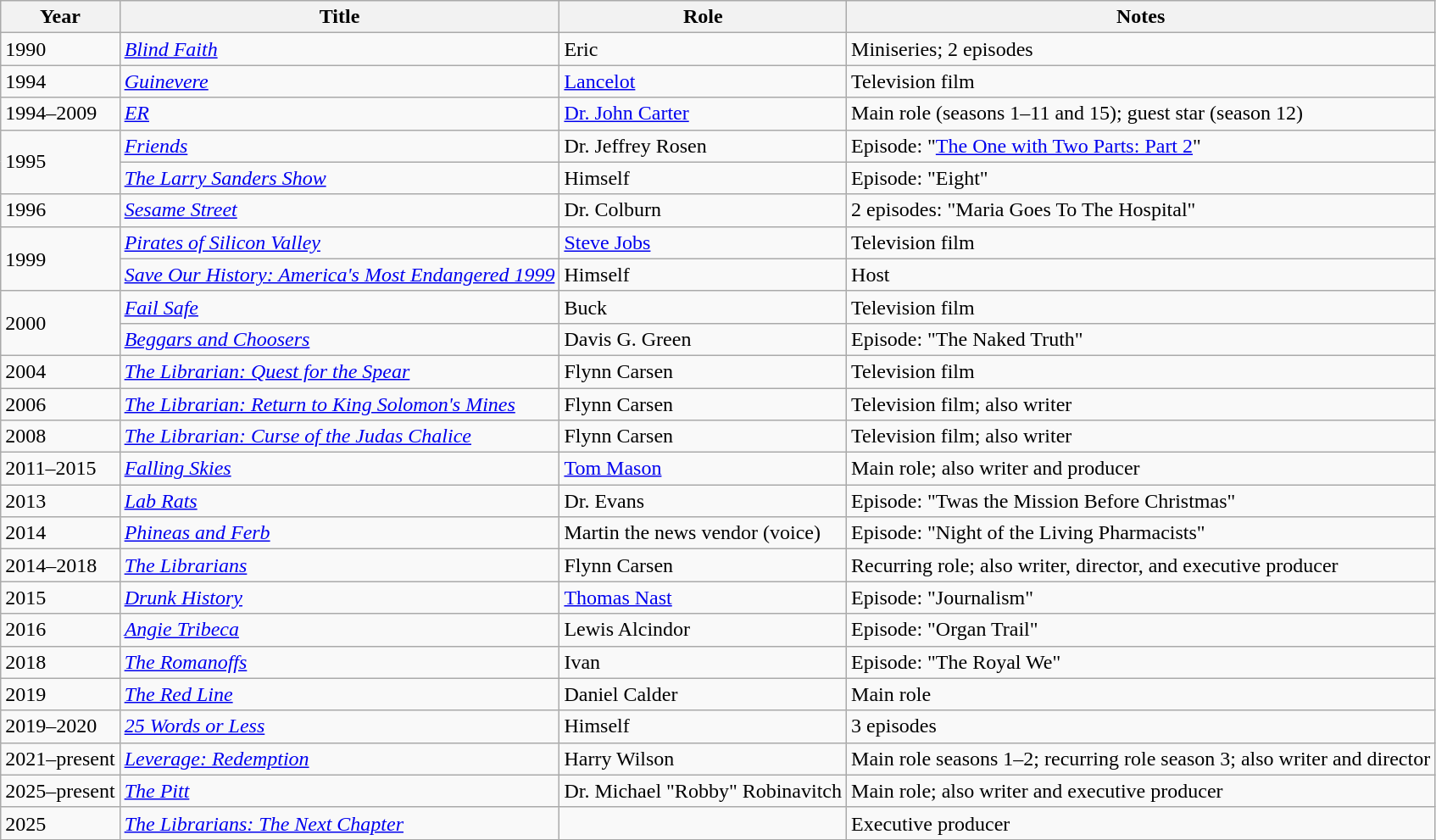<table class="wikitable sortable">
<tr>
<th>Year</th>
<th>Title</th>
<th>Role</th>
<th class="unsortable">Notes</th>
</tr>
<tr>
<td>1990</td>
<td><em><a href='#'>Blind Faith</a></em></td>
<td>Eric</td>
<td>Miniseries; 2 episodes</td>
</tr>
<tr>
<td>1994</td>
<td><em><a href='#'>Guinevere</a></em></td>
<td><a href='#'>Lancelot</a></td>
<td>Television film</td>
</tr>
<tr>
<td>1994–2009</td>
<td><em><a href='#'>ER</a></em></td>
<td><a href='#'>Dr. John Carter</a></td>
<td>Main role (seasons 1–11 and 15); guest star (season 12)</td>
</tr>
<tr>
<td rowspan=2>1995</td>
<td><em><a href='#'>Friends</a></em></td>
<td>Dr. Jeffrey Rosen</td>
<td>Episode: "<a href='#'>The One with Two Parts: Part 2</a>"</td>
</tr>
<tr>
<td data-sort-value="Larry Sanders Show, The"><em><a href='#'>The Larry Sanders Show</a></em></td>
<td>Himself</td>
<td>Episode: "Eight"</td>
</tr>
<tr>
<td>1996</td>
<td><em><a href='#'>Sesame Street</a></em></td>
<td>Dr. Colburn</td>
<td>2 episodes: "Maria Goes To The Hospital"</td>
</tr>
<tr>
<td rowspan=2>1999</td>
<td><em><a href='#'>Pirates of Silicon Valley</a></em></td>
<td><a href='#'>Steve Jobs</a></td>
<td>Television film</td>
</tr>
<tr>
<td><em><a href='#'>Save Our History: America's Most Endangered 1999</a></em></td>
<td>Himself</td>
<td>Host</td>
</tr>
<tr>
<td rowspan=2>2000</td>
<td><em><a href='#'>Fail Safe</a></em></td>
<td>Buck</td>
<td>Television film</td>
</tr>
<tr>
<td><em><a href='#'>Beggars and Choosers</a></em></td>
<td>Davis G. Green</td>
<td>Episode: "The Naked Truth"</td>
</tr>
<tr>
<td>2004</td>
<td data-sort-value="Librarian: Quest for the Spear, The"><em><a href='#'>The Librarian: Quest for the Spear</a></em></td>
<td>Flynn Carsen</td>
<td>Television film</td>
</tr>
<tr>
<td>2006</td>
<td data-sort-value="Librarian: Return to King Solomon's Mines, The"><em><a href='#'>The Librarian: Return to King Solomon's Mines</a></em></td>
<td>Flynn Carsen</td>
<td>Television film; also writer</td>
</tr>
<tr>
<td>2008</td>
<td data-sort-value="Librarian: Curse of the Judas Chalice, The"><em><a href='#'>The Librarian: Curse of the Judas Chalice</a></em></td>
<td>Flynn Carsen</td>
<td>Television film; also writer</td>
</tr>
<tr>
<td>2011–2015</td>
<td><em><a href='#'>Falling Skies</a></em></td>
<td><a href='#'>Tom Mason</a></td>
<td>Main role; also writer and producer</td>
</tr>
<tr>
<td>2013</td>
<td><em><a href='#'>Lab Rats</a></em></td>
<td>Dr. Evans</td>
<td>Episode: "Twas the Mission Before Christmas"</td>
</tr>
<tr>
<td>2014</td>
<td><em><a href='#'>Phineas and Ferb</a></em></td>
<td>Martin the news vendor (voice)</td>
<td>Episode: "Night of the Living Pharmacists"</td>
</tr>
<tr>
<td>2014–2018</td>
<td data-sort-value="Librarians, The"><em><a href='#'>The Librarians</a></em></td>
<td>Flynn Carsen</td>
<td>Recurring role; also writer, director, and executive producer</td>
</tr>
<tr>
<td>2015</td>
<td><em><a href='#'>Drunk History</a></em></td>
<td><a href='#'>Thomas Nast</a></td>
<td>Episode: "Journalism"</td>
</tr>
<tr>
<td>2016</td>
<td><em><a href='#'>Angie Tribeca</a></em></td>
<td>Lewis Alcindor</td>
<td>Episode: "Organ Trail"</td>
</tr>
<tr>
<td>2018</td>
<td data-sort-value="Romanoffs, The"><em><a href='#'>The Romanoffs</a></em></td>
<td>Ivan</td>
<td>Episode: "The Royal We"</td>
</tr>
<tr>
<td>2019</td>
<td data-sort-value="Red Line, The"><em><a href='#'>The Red Line</a></em></td>
<td>Daniel Calder</td>
<td>Main role</td>
</tr>
<tr>
<td>2019–2020</td>
<td><em><a href='#'>25 Words or Less</a></em></td>
<td>Himself</td>
<td>3 episodes</td>
</tr>
<tr>
<td>2021–present</td>
<td><em><a href='#'>Leverage: Redemption</a></em></td>
<td>Harry Wilson</td>
<td>Main role seasons 1–2; recurring role season 3; also writer and director</td>
</tr>
<tr>
<td>2025–present</td>
<td><em><a href='#'>The Pitt</a></em></td>
<td>Dr. Michael "Robby" Robinavitch</td>
<td>Main role; also writer and executive producer</td>
</tr>
<tr>
<td>2025</td>
<td><em><a href='#'>The Librarians: The Next Chapter</a></em></td>
<td></td>
<td>Executive producer</td>
</tr>
</table>
